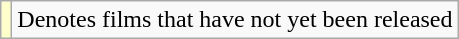<table class="wikitable">
<tr>
<td style="background:#FFFFCC;"></td>
<td>Denotes films that have not yet been released</td>
</tr>
</table>
